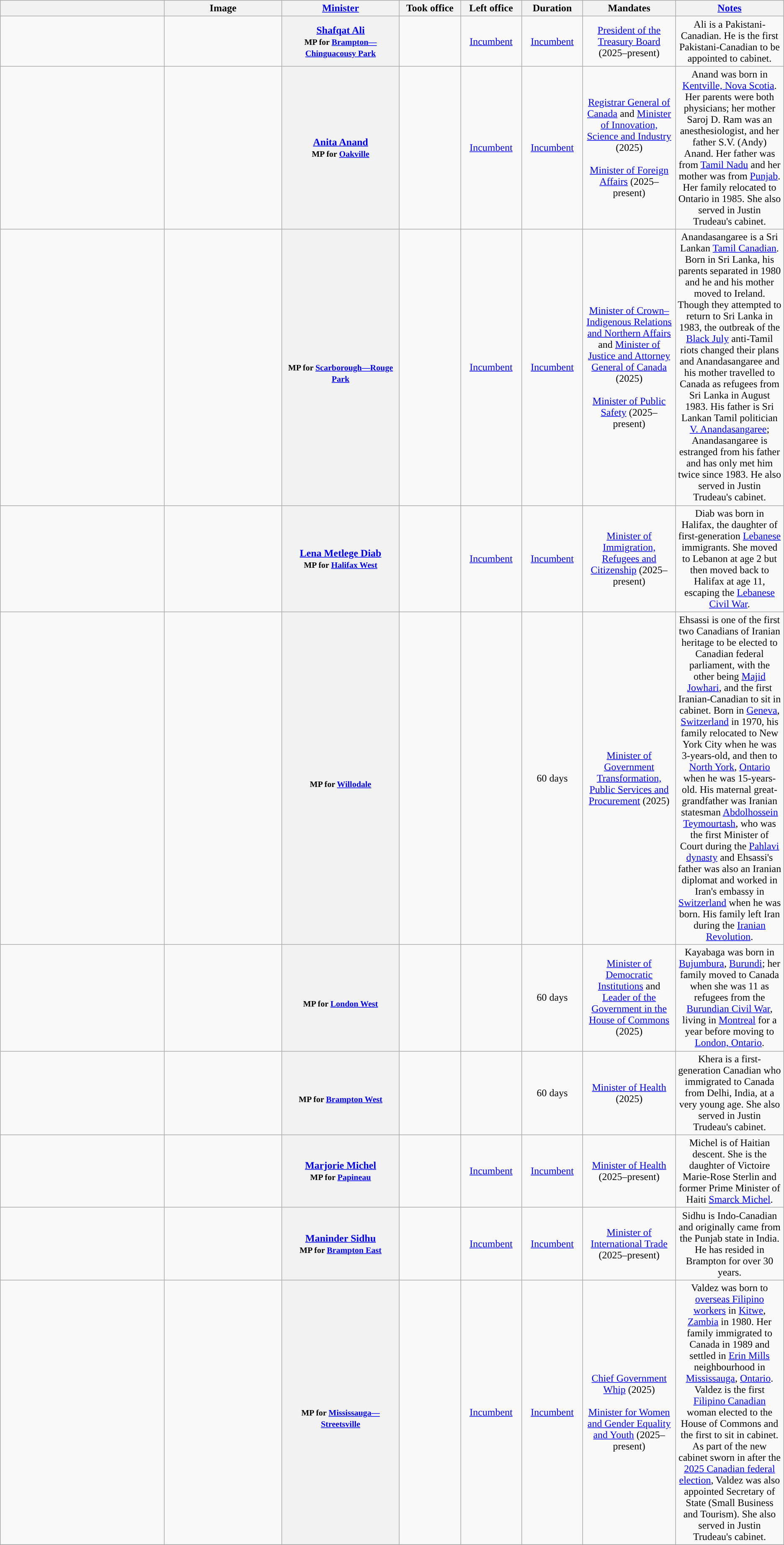<table class="wikitable sortable plainrowheaders" style="text-align: center;">
<tr>
<th scope="col" class=unsortable></th>
<th scope="col" class=unsortable>Image</th>
<th scope="col"><a href='#'>Minister</a></th>
<th scope="col" width=90px>Took office</th>
<th scope="col" width=90px>Left office</th>
<th scope="col" width=90px>Duration</th>
<th scope="col" width=140px>Mandates</th>
<th scope="col" width=165px><a href='#'>Notes</a></th>
</tr>
<tr>
<td style="background: "></td>
<td style="width:15%;"></td>
<th scope="row" style="text-align:center; width:15%;"><a href='#'>Shafqat Ali</a><br><small>MP for <a href='#'>Brampton—Chinguacousy Park</a></small></th>
<td></td>
<td><a href='#'>Incumbent</a></td>
<td><a href='#'>Incumbent</a></td>
<td><a href='#'>President of the Treasury Board</a> (2025–present)</td>
<td>Ali is a Pakistani-Canadian. He is the first Pakistani-Canadian to be appointed to cabinet.</td>
</tr>
<tr>
<td style="background: "></td>
<td style="width:15%;"></td>
<th scope="row" style="text-align:center; width:15%;"><a href='#'>Anita Anand</a><br><small>MP for <a href='#'>Oakville</a></small></th>
<td></td>
<td><a href='#'>Incumbent</a></td>
<td><a href='#'>Incumbent</a></td>
<td><a href='#'>Registrar General of Canada</a> and <a href='#'>Minister of Innovation, Science and Industry</a> (2025)<br><br> <a href='#'>Minister of Foreign Affairs</a> (2025–present)</td>
<td>Anand was born in <a href='#'>Kentville, Nova Scotia</a>.  Her parents were both physicians; her mother Saroj D. Ram was an anesthesiologist, and her father S.V. (Andy) Anand.  Her father was from <a href='#'>Tamil Nadu</a> and her mother was from <a href='#'>Punjab</a>.  Her family relocated to Ontario in 1985.  She also served in Justin Trudeau's cabinet.</td>
</tr>
<tr>
<td style="background: "></td>
<td style="width:15%;"></td>
<th scope="row" style="text-align:center; width:15%;"><br><small>MP for <a href='#'>Scarborough—Rouge Park</a></small></th>
<td></td>
<td><a href='#'>Incumbent</a></td>
<td><a href='#'>Incumbent</a></td>
<td><a href='#'>Minister of Crown–Indigenous Relations and Northern Affairs</a> and <a href='#'>Minister of Justice and Attorney General of Canada</a> (2025)<br><br> <a href='#'>Minister of Public Safety</a> (2025–present)</td>
<td>Anandasangaree is a Sri Lankan <a href='#'>Tamil Canadian</a>. Born in Sri Lanka, his parents separated in 1980 and he and his mother moved to Ireland. Though they attempted to return to Sri Lanka in 1983, the outbreak of the <a href='#'>Black July</a> anti-Tamil riots changed their plans and Anandasangaree and his mother travelled to Canada as refugees from Sri Lanka in August 1983.  His father is Sri Lankan Tamil politician <a href='#'>V. Anandasangaree</a>; Anandasangaree is estranged from his father and has only met him twice since 1983.  He also served in Justin Trudeau's cabinet.</td>
</tr>
<tr>
<td style="background: "></td>
<td style="width:15%;"></td>
<th scope="row" style="text-align:center; width:15%;"><a href='#'>Lena Metlege Diab</a><br><small>MP for <a href='#'>Halifax West</a></small></th>
<td></td>
<td><a href='#'>Incumbent</a></td>
<td><a href='#'>Incumbent</a></td>
<td><a href='#'>Minister of Immigration, Refugees and Citizenship</a> (2025–present)</td>
<td>Diab was born in Halifax, the daughter of first-generation <a href='#'>Lebanese</a> immigrants. She moved to Lebanon at age 2 but then moved back to Halifax at age 11, escaping the <a href='#'>Lebanese Civil War</a>.</td>
</tr>
<tr>
<td style="background: "></td>
<td style="width:15%;"></td>
<th scope="row" style="text-align:center; width:15%;"><br><small>MP for <a href='#'>Willodale</a></small></th>
<td></td>
<td></td>
<td>60 days</td>
<td><a href='#'>Minister of Government Transformation, Public Services and Procurement</a> (2025)</td>
<td>Ehsassi is one of the first two Canadians of Iranian heritage to be elected to Canadian federal parliament, with the other being <a href='#'>Majid Jowhari</a>, and the first Iranian-Canadian to sit in cabinet.  Born in <a href='#'>Geneva</a>, <a href='#'>Switzerland</a> in 1970, his family relocated to New York City when he was 3-years-old, and then to <a href='#'>North York</a>, <a href='#'>Ontario</a> when he was 15-years-old.  His maternal great-grandfather was Iranian statesman <a href='#'>Abdolhossein Teymourtash</a>, who was the first Minister of Court during the <a href='#'>Pahlavi dynasty</a> and Ehsassi's father was also an Iranian diplomat and worked in Iran's embassy in <a href='#'>Switzerland</a> when he was born. His family left Iran during the <a href='#'>Iranian Revolution</a>.</td>
</tr>
<tr>
<td style="background: "></td>
<td style="width:15%;"></td>
<th scope="row" style="text-align:center; width:15%;"><br><small>MP for <a href='#'>London West</a></small></th>
<td></td>
<td></td>
<td>60 days</td>
<td><a href='#'>Minister of Democratic Institutions</a> and <a href='#'>Leader of the Government in the House of Commons</a> (2025)</td>
<td>Kayabaga was born in <a href='#'>Bujumbura</a>, <a href='#'>Burundi</a>; her family moved to Canada when she was 11 as refugees from the <a href='#'>Burundian Civil War</a>, living in <a href='#'>Montreal</a> for a year before moving to <a href='#'>London, Ontario</a>.</td>
</tr>
<tr>
<td style="background: "></td>
<td style="width:15%;"></td>
<th scope="row" style="text-align:center; width:15%;"><br><small>MP for <a href='#'>Brampton West</a></small></th>
<td></td>
<td></td>
<td>60 days</td>
<td><a href='#'>Minister of Health</a> (2025)</td>
<td>Khera is a first-generation Canadian who immigrated to Canada from Delhi, India, at a very young age.  She also served in Justin Trudeau's cabinet.</td>
</tr>
<tr>
<td style="background: "></td>
<td style="width:15%;"></td>
<th scope="row" style="text-align:center; width:15%;"><a href='#'>Marjorie Michel</a><br><small>MP for <a href='#'>Papineau</a></small></th>
<td></td>
<td><a href='#'>Incumbent</a></td>
<td><a href='#'>Incumbent</a></td>
<td><a href='#'>Minister of Health</a> (2025–present)</td>
<td>Michel is of Haitian descent. She is the daughter of Victoire Marie-Rose Sterlin and former Prime Minister of Haiti <a href='#'>Smarck Michel</a>.</td>
</tr>
<tr>
<td style="background: "></td>
<td style="width:15%;"></td>
<th scope="row" style="text-align:center; width:15%;"><a href='#'>Maninder Sidhu</a><br><small>MP for <a href='#'>Brampton East</a></small></th>
<td></td>
<td><a href='#'>Incumbent</a></td>
<td><a href='#'>Incumbent</a></td>
<td><a href='#'>Minister of International Trade</a> (2025–present)</td>
<td>Sidhu is Indo-Canadian and originally came from the Punjab state in India.  He has resided in Brampton for over 30 years.</td>
</tr>
<tr>
<td style="background: "></td>
<td style="width:15%;"></td>
<th scope="row" style="text-align:center; width:15%;"><br><small>MP for <a href='#'>Mississauga—Streetsville</a></small></th>
<td></td>
<td><a href='#'>Incumbent</a></td>
<td><a href='#'>Incumbent</a></td>
<td><a href='#'>Chief Government Whip</a> (2025)<br><br> <a href='#'>Minister for Women and Gender Equality and Youth</a> (2025–present)</td>
<td>Valdez was born to <a href='#'>overseas Filipino workers</a> in <a href='#'>Kitwe</a>, <a href='#'>Zambia</a> in 1980.  Her family immigrated to Canada in 1989 and settled in <a href='#'>Erin Mills</a> neighbourhood in <a href='#'>Mississauga</a>, <a href='#'>Ontario</a>. Valdez is the first <a href='#'>Filipino Canadian</a> woman elected to the House of Commons and the first to sit in cabinet. As part of the new cabinet sworn in after the <a href='#'>2025 Canadian federal election</a>, Valdez was also appointed Secretary of State (Small Business and Tourism).  She also served in Justin Trudeau's cabinet.</td>
</tr>
<tr>
</tr>
</table>
